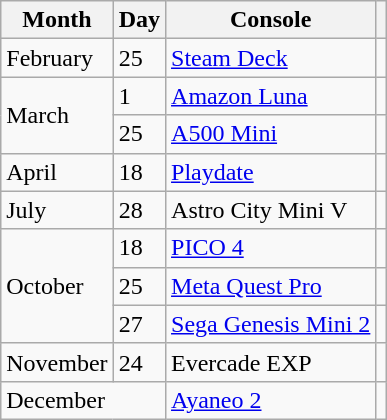<table class="wikitable">
<tr>
<th>Month</th>
<th>Day</th>
<th>Console</th>
<th></th>
</tr>
<tr>
<td>February</td>
<td>25</td>
<td><a href='#'>Steam Deck</a></td>
<td></td>
</tr>
<tr>
<td rowspan="2">March</td>
<td>1</td>
<td><a href='#'>Amazon Luna</a></td>
<td></td>
</tr>
<tr>
<td>25</td>
<td><a href='#'>A500 Mini</a></td>
<td></td>
</tr>
<tr>
<td>April</td>
<td>18</td>
<td><a href='#'>Playdate</a></td>
<td></td>
</tr>
<tr>
<td>July</td>
<td>28</td>
<td>Astro City Mini V</td>
<td></td>
</tr>
<tr>
<td rowspan="3">October</td>
<td>18</td>
<td><a href='#'>PICO 4</a></td>
<td></td>
</tr>
<tr>
<td>25</td>
<td><a href='#'>Meta Quest Pro</a></td>
<td></td>
</tr>
<tr>
<td>27</td>
<td><a href='#'>Sega Genesis Mini 2</a></td>
<td></td>
</tr>
<tr>
<td>November</td>
<td>24</td>
<td>Evercade EXP</td>
<td></td>
</tr>
<tr>
<td colspan="2">December</td>
<td><a href='#'>Ayaneo 2</a></td>
<td></td>
</tr>
</table>
